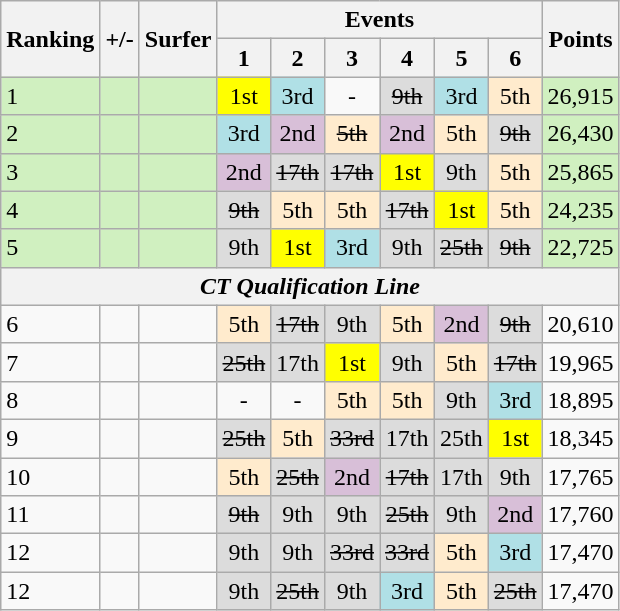<table class="wikitable" style="text-align: center;">
<tr>
<th rowspan="2">Ranking</th>
<th rowspan="2">+/-</th>
<th rowspan="2">Surfer</th>
<th colspan="6">Events</th>
<th rowspan="2">Points</th>
</tr>
<tr>
<th><span> 1</span></th>
<th><span> 2</span></th>
<th><span> 3</span></th>
<th><span> 4</span></th>
<th><span> 5</span></th>
<th><span> 6</span></th>
</tr>
<tr>
<td style="text-align:left; background:#d0f0c0;">1</td>
<td style="background:#d0f0c0;"></td>
<td style="text-align:left; background:#d0f0c0;"></td>
<td style="background:yellow;">1st</td>
<td style="background:#b0e0e6;">3rd</td>
<td>-</td>
<td style="background:#dcdcdc;"><s>9th</s></td>
<td style="background:#b0e0e6;">3rd</td>
<td style="background:#ffebcd;">5th</td>
<td style="background:#d0f0c0;">26,915</td>
</tr>
<tr>
<td style="text-align:left; background:#d0f0c0;">2</td>
<td style="background:#d0f0c0;"></td>
<td style="text-align:left; background:#d0f0c0;"></td>
<td style="background:#b0e0e6;">3rd</td>
<td style="background:thistle;">2nd</td>
<td style="background:#ffebcd;"><s>5th</s></td>
<td style="background:thistle;">2nd</td>
<td style="background:#ffebcd;">5th</td>
<td style="background:#dcdcdc;"><s>9th</s></td>
<td style="background:#d0f0c0;">26,430</td>
</tr>
<tr>
<td style="text-align:left; background:#d0f0c0;">3</td>
<td style="background:#d0f0c0;"></td>
<td style="text-align:left; background:#d0f0c0;"></td>
<td style="background:thistle;">2nd</td>
<td style="background:#dcdcdc;"><s>17th</s></td>
<td style="background:#dcdcdc;"><s>17th</s></td>
<td style="background:yellow;">1st</td>
<td style="background:#dcdcdc;">9th</td>
<td style="background:#ffebcd;">5th</td>
<td style="background:#d0f0c0;">25,865</td>
</tr>
<tr>
<td style="text-align:left; background:#d0f0c0;">4</td>
<td style="background:#d0f0c0;"></td>
<td style="text-align:left; background:#d0f0c0;"></td>
<td style="background:#dcdcdc;"><s>9th</s></td>
<td style="background:#ffebcd;">5th</td>
<td style="background:#ffebcd;">5th</td>
<td style="background:#dcdcdc;"><s>17th</s></td>
<td style="background:yellow;">1st</td>
<td style="background:#ffebcd;">5th</td>
<td style="background:#d0f0c0;">24,235</td>
</tr>
<tr>
<td style="text-align:left; background:#d0f0c0;">5</td>
<td style="background:#d0f0c0;"></td>
<td style="text-align:left; background:#d0f0c0;"></td>
<td style="background:#dcdcdc;">9th</td>
<td style="background:yellow;">1st</td>
<td style="background:#b0e0e6;">3rd</td>
<td style="background:#dcdcdc;">9th</td>
<td style="background:#dcdcdc;"><s>25th</s></td>
<td style="background:#dcdcdc;"><s>9th</s></td>
<td style="background:#d0f0c0;">22,725</td>
</tr>
<tr>
<th colspan="11"><em>CT Qualification Line</em></th>
</tr>
<tr>
<td style=text-align:left>6</td>
<td></td>
<td style=text-align:left></td>
<td style="background:#ffebcd;">5th</td>
<td style="background:#dcdcdc;"><s>17th</s></td>
<td style="background:#dcdcdc;">9th</td>
<td style="background:#ffebcd;">5th</td>
<td style="background:thistle;">2nd</td>
<td style="background:#dcdcdc;"><s>9th</s></td>
<td>20,610</td>
</tr>
<tr>
<td style=text-align:left>7</td>
<td></td>
<td style=text-align:left></td>
<td style="background:#dcdcdc;"><s>25th</s></td>
<td style="background:#dcdcdc;">17th</td>
<td style="background:yellow;">1st</td>
<td style="background:#dcdcdc;">9th</td>
<td style="background:#ffebcd;">5th</td>
<td style="background:#dcdcdc;"><s>17th</s></td>
<td>19,965</td>
</tr>
<tr>
<td style=text-align:left>8</td>
<td></td>
<td style=text-align:left></td>
<td>-</td>
<td>-</td>
<td style="background:#ffebcd;">5th</td>
<td style="background:#ffebcd;">5th</td>
<td style="background:#dcdcdc;">9th</td>
<td style="background:#b0e0e6;">3rd</td>
<td>18,895</td>
</tr>
<tr>
<td style=text-align:left>9</td>
<td></td>
<td style=text-align:left></td>
<td style="background:#dcdcdc;"><s>25th</s></td>
<td style="background:#ffebcd;">5th</td>
<td style="background:#dcdcdc;"><s>33rd</s></td>
<td style="background:#dcdcdc;">17th</td>
<td style="background:#dcdcdc;">25th</td>
<td style="background:yellow;">1st</td>
<td>18,345</td>
</tr>
<tr>
<td style=text-align:left>10</td>
<td></td>
<td style=text-align:left></td>
<td style="background:#ffebcd;">5th</td>
<td style="background:#dcdcdc;"><s>25th</s></td>
<td style="background:thistle;">2nd</td>
<td style="background:#dcdcdc;"><s>17th</s></td>
<td style="background:#dcdcdc;">17th</td>
<td style="background:#dcdcdc;">9th</td>
<td>17,765</td>
</tr>
<tr>
<td style=text-align:left>11</td>
<td></td>
<td style=text-align:left></td>
<td style="background:#dcdcdc;"><s>9th</s></td>
<td style="background:#dcdcdc;">9th</td>
<td style="background:#dcdcdc;">9th</td>
<td style="background:#dcdcdc;"><s>25th</s></td>
<td style="background:#dcdcdc;">9th</td>
<td style="background:thistle;">2nd</td>
<td>17,760</td>
</tr>
<tr>
<td style=text-align:left>12</td>
<td></td>
<td style=text-align:left></td>
<td style="background:#dcdcdc;">9th</td>
<td style="background:#dcdcdc;">9th</td>
<td style="background:#dcdcdc;"><s>33rd</s></td>
<td style="background:#dcdcdc;"><s>33rd</s></td>
<td style="background:#ffebcd;">5th</td>
<td style="background:#b0e0e6;">3rd</td>
<td>17,470</td>
</tr>
<tr>
<td style=text-align:left>12</td>
<td></td>
<td style=text-align:left></td>
<td style="background:#dcdcdc;">9th</td>
<td style="background:#dcdcdc;"><s>25th</s></td>
<td style="background:#dcdcdc;">9th</td>
<td style="background:#b0e0e6;">3rd</td>
<td style="background:#ffebcd;">5th</td>
<td style="background:#dcdcdc;"><s>25th</s></td>
<td>17,470</td>
</tr>
</table>
